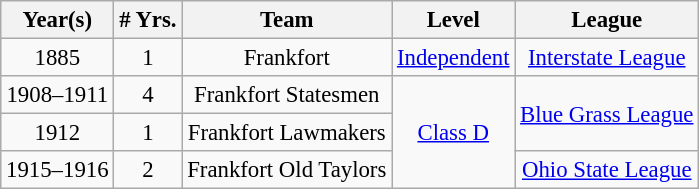<table class="wikitable" style="text-align:center; font-size: 95%;">
<tr>
<th>Year(s)</th>
<th># Yrs.</th>
<th>Team</th>
<th>Level</th>
<th>League</th>
</tr>
<tr>
<td>1885</td>
<td>1</td>
<td>Frankfort</td>
<td><a href='#'>Independent</a></td>
<td><a href='#'>Interstate League</a></td>
</tr>
<tr>
<td>1908–1911</td>
<td>4</td>
<td>Frankfort Statesmen</td>
<td rowspan=3><a href='#'>Class D</a></td>
<td rowspan=2><a href='#'>Blue Grass League</a></td>
</tr>
<tr>
<td>1912</td>
<td>1</td>
<td>Frankfort Lawmakers</td>
</tr>
<tr>
<td>1915–1916</td>
<td>2</td>
<td>Frankfort Old Taylors</td>
<td><a href='#'>Ohio State League</a></td>
</tr>
</table>
